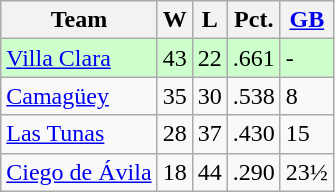<table class="wikitable">
<tr>
<th>Team</th>
<th>W</th>
<th>L</th>
<th>Pct.</th>
<th><a href='#'>GB</a></th>
</tr>
<tr style="background-color:#ccffcc;">
<td><a href='#'>Villa Clara</a></td>
<td>43</td>
<td>22</td>
<td>.661</td>
<td>-</td>
</tr>
<tr>
<td><a href='#'>Camagüey</a></td>
<td>35</td>
<td>30</td>
<td>.538</td>
<td>8</td>
</tr>
<tr>
<td><a href='#'>Las Tunas</a></td>
<td>28</td>
<td>37</td>
<td>.430</td>
<td>15</td>
</tr>
<tr>
<td><a href='#'>Ciego de Ávila</a></td>
<td>18</td>
<td>44</td>
<td>.290</td>
<td>23½</td>
</tr>
</table>
